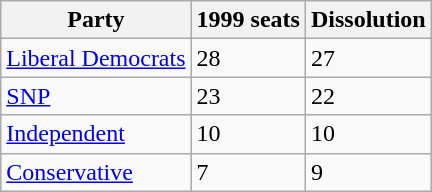<table class="wikitable">
<tr>
<th>Party</th>
<th>1999 seats</th>
<th>Dissolution</th>
</tr>
<tr>
<td><a href='#'>Liberal Democrats</a></td>
<td>28</td>
<td>27</td>
</tr>
<tr>
<td><a href='#'>SNP</a></td>
<td>23</td>
<td>22</td>
</tr>
<tr>
<td><a href='#'>Independent</a></td>
<td>10</td>
<td>10</td>
</tr>
<tr>
<td><a href='#'>Conservative</a></td>
<td>7</td>
<td>9</td>
</tr>
</table>
